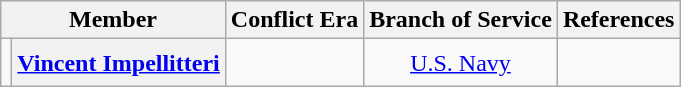<table class=wikitable style="text-align:center">
<tr>
<th scope="col" colspan="2">Member</th>
<th scope="col">Conflict Era</th>
<th scope="col">Branch of Service</th>
<th scope="col">References</th>
</tr>
<tr style="height:2em;">
<td></td>
<th scope="row"><a href='#'>Vincent Impellitteri</a></th>
<td></td>
<td><a href='#'>U.S. Navy</a></td>
<td></td>
</tr>
</table>
